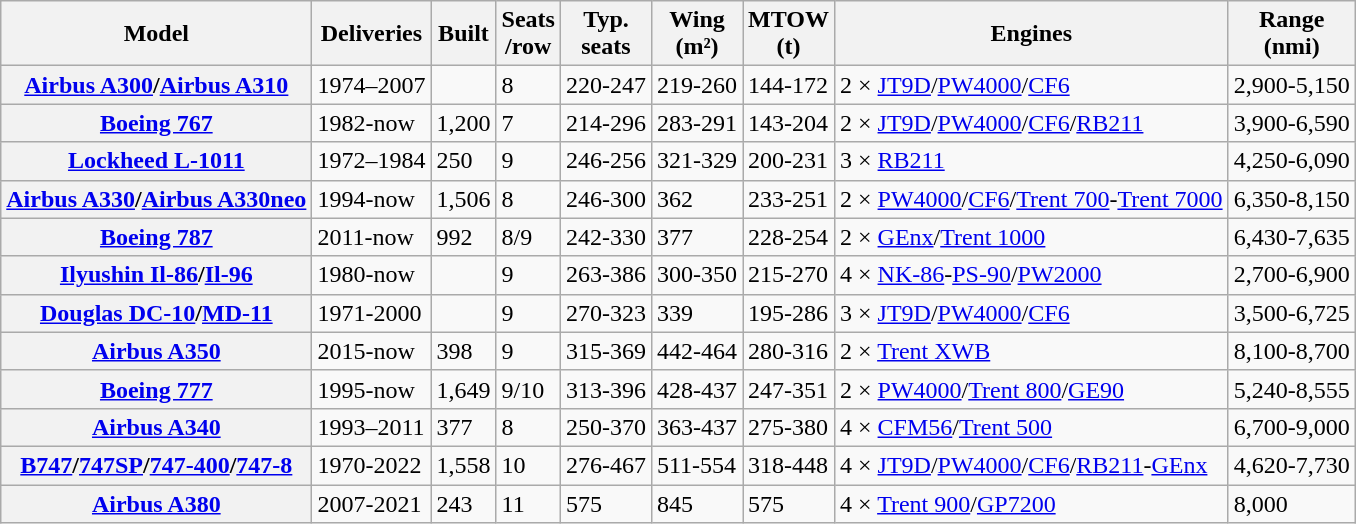<table class="wikitable sortable" style=text-align:center">
<tr>
<th>Model</th>
<th>Deliveries</th>
<th>Built</th>
<th>Seats<br>/row</th>
<th>Typ.<br>seats</th>
<th>Wing<br>(m²)</th>
<th>MTOW<br>(t)</th>
<th>Engines</th>
<th data-sort-type=number>Range<br>(nmi)</th>
</tr>
<tr>
<th><a href='#'>Airbus A300</a>/<a href='#'>Airbus A310</a></th>
<td>1974–2007</td>
<td></td>
<td>8</td>
<td>220-247</td>
<td>219-260</td>
<td>144-172</td>
<td>2 × <a href='#'>JT9D</a>/<a href='#'>PW4000</a>/<a href='#'>CF6</a></td>
<td>2,900-5,150</td>
</tr>
<tr>
<th><a href='#'>Boeing 767</a></th>
<td>1982-now</td>
<td>1,200</td>
<td>7</td>
<td>214-296</td>
<td>283-291</td>
<td>143-204</td>
<td>2 × <a href='#'>JT9D</a>/<a href='#'>PW4000</a>/<a href='#'>CF6</a>/<a href='#'>RB211</a></td>
<td>3,900-6,590</td>
</tr>
<tr>
<th><a href='#'>Lockheed L-1011</a></th>
<td>1972–1984</td>
<td>250</td>
<td>9</td>
<td>246-256</td>
<td>321-329</td>
<td>200-231</td>
<td>3 × <a href='#'>RB211</a></td>
<td>4,250-6,090</td>
</tr>
<tr>
<th><a href='#'>Airbus A330</a>/<a href='#'>Airbus A330neo</a></th>
<td>1994-now</td>
<td>1,506</td>
<td>8</td>
<td>246-300</td>
<td>362</td>
<td>233-251</td>
<td>2 × <a href='#'>PW4000</a>/<a href='#'>CF6</a>/<a href='#'>Trent 700</a>-<a href='#'>Trent 7000</a></td>
<td>6,350-8,150</td>
</tr>
<tr>
<th><a href='#'>Boeing 787</a></th>
<td>2011-now</td>
<td>992</td>
<td>8/9</td>
<td>242-330</td>
<td>377</td>
<td>228-254</td>
<td>2 × <a href='#'>GEnx</a>/<a href='#'>Trent 1000</a></td>
<td>6,430-7,635</td>
</tr>
<tr>
<th><a href='#'>Ilyushin Il-86</a>/<a href='#'>Il-96</a></th>
<td>1980-now</td>
<td></td>
<td>9</td>
<td>263-386</td>
<td>300-350</td>
<td>215-270</td>
<td>4 × <a href='#'>NK-86</a>-<a href='#'>PS-90</a>/<a href='#'>PW2000</a></td>
<td>2,700-6,900</td>
</tr>
<tr>
<th><a href='#'>Douglas DC-10</a>/<a href='#'>MD-11</a></th>
<td>1971-2000</td>
<td></td>
<td>9</td>
<td>270-323</td>
<td>339</td>
<td>195-286</td>
<td>3 × <a href='#'>JT9D</a>/<a href='#'>PW4000</a>/<a href='#'>CF6</a></td>
<td>3,500-6,725</td>
</tr>
<tr>
<th><a href='#'>Airbus A350</a></th>
<td>2015-now</td>
<td>398</td>
<td>9</td>
<td>315-369</td>
<td>442-464</td>
<td>280-316</td>
<td>2 × <a href='#'>Trent XWB</a></td>
<td>8,100-8,700</td>
</tr>
<tr>
<th><a href='#'>Boeing 777</a></th>
<td>1995-now</td>
<td>1,649</td>
<td>9/10</td>
<td>313-396</td>
<td>428-437</td>
<td>247-351</td>
<td>2 × <a href='#'>PW4000</a>/<a href='#'>Trent 800</a>/<a href='#'>GE90</a></td>
<td>5,240-8,555</td>
</tr>
<tr>
<th><a href='#'>Airbus A340</a></th>
<td>1993–2011</td>
<td>377</td>
<td>8</td>
<td>250-370</td>
<td>363-437</td>
<td>275-380</td>
<td>4 × <a href='#'>CFM56</a>/<a href='#'>Trent 500</a></td>
<td>6,700-9,000</td>
</tr>
<tr>
<th><a href='#'>B747</a>/<a href='#'>747SP</a>/<a href='#'>747-400</a>/<a href='#'>747-8</a></th>
<td>1970-2022</td>
<td>1,558</td>
<td>10</td>
<td>276-467</td>
<td>511-554</td>
<td>318-448</td>
<td>4 × <a href='#'>JT9D</a>/<a href='#'>PW4000</a>/<a href='#'>CF6</a>/<a href='#'>RB211</a>-<a href='#'>GEnx</a></td>
<td>4,620-7,730</td>
</tr>
<tr>
<th><a href='#'>Airbus A380</a></th>
<td>2007-2021</td>
<td>243</td>
<td>11</td>
<td>575</td>
<td>845</td>
<td>575</td>
<td>4 × <a href='#'>Trent 900</a>/<a href='#'>GP7200</a></td>
<td>8,000</td>
</tr>
</table>
